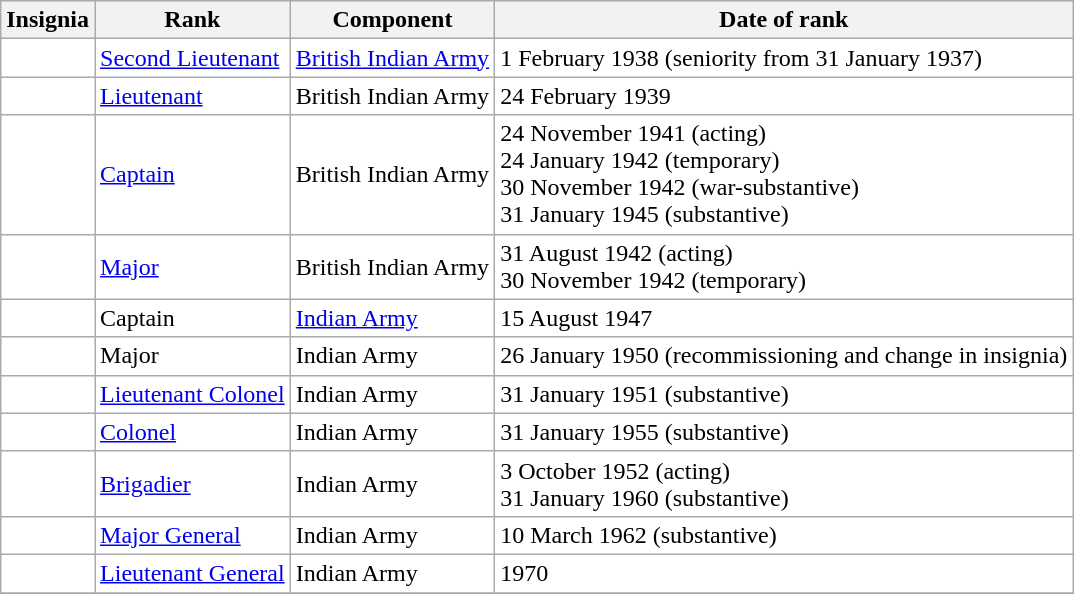<table class="wikitable" style="background:white">
<tr>
<th>Insignia</th>
<th>Rank</th>
<th>Component</th>
<th>Date of rank</th>
</tr>
<tr>
<td align="center"></td>
<td><a href='#'>Second Lieutenant</a></td>
<td><a href='#'>British Indian Army</a></td>
<td>1 February 1938 (seniority from 31 January 1937)</td>
</tr>
<tr>
<td align="center"></td>
<td><a href='#'>Lieutenant</a></td>
<td>British Indian Army</td>
<td>24 February 1939</td>
</tr>
<tr>
<td align="center"></td>
<td><a href='#'>Captain</a></td>
<td>British Indian Army</td>
<td>24 November 1941 (acting)<br>24 January 1942 (temporary)<br>30 November 1942 (war-substantive)<br>31 January 1945 (substantive)</td>
</tr>
<tr>
<td align="center"></td>
<td><a href='#'>Major</a></td>
<td>British Indian Army</td>
<td>31 August 1942 (acting)<br>30 November 1942 (temporary)</td>
</tr>
<tr>
<td align="center"></td>
<td>Captain</td>
<td><a href='#'>Indian Army</a></td>
<td>15 August 1947</td>
</tr>
<tr>
<td align="center"></td>
<td>Major</td>
<td>Indian Army</td>
<td>26 January 1950 (recommissioning and change in insignia)</td>
</tr>
<tr>
<td align="center"></td>
<td><a href='#'>Lieutenant Colonel</a></td>
<td>Indian Army</td>
<td>31 January 1951 (substantive)</td>
</tr>
<tr>
<td align="center"></td>
<td><a href='#'>Colonel</a></td>
<td>Indian Army</td>
<td>31 January 1955 (substantive)</td>
</tr>
<tr>
<td align="center"></td>
<td><a href='#'>Brigadier</a></td>
<td>Indian Army</td>
<td>3 October 1952 (acting)<br>31 January 1960 (substantive)</td>
</tr>
<tr>
<td align="center"></td>
<td><a href='#'>Major General</a></td>
<td>Indian Army</td>
<td>10 March 1962 (substantive)</td>
</tr>
<tr>
<td align="center"></td>
<td><a href='#'>Lieutenant General</a></td>
<td>Indian Army</td>
<td>1970</td>
</tr>
<tr>
</tr>
</table>
